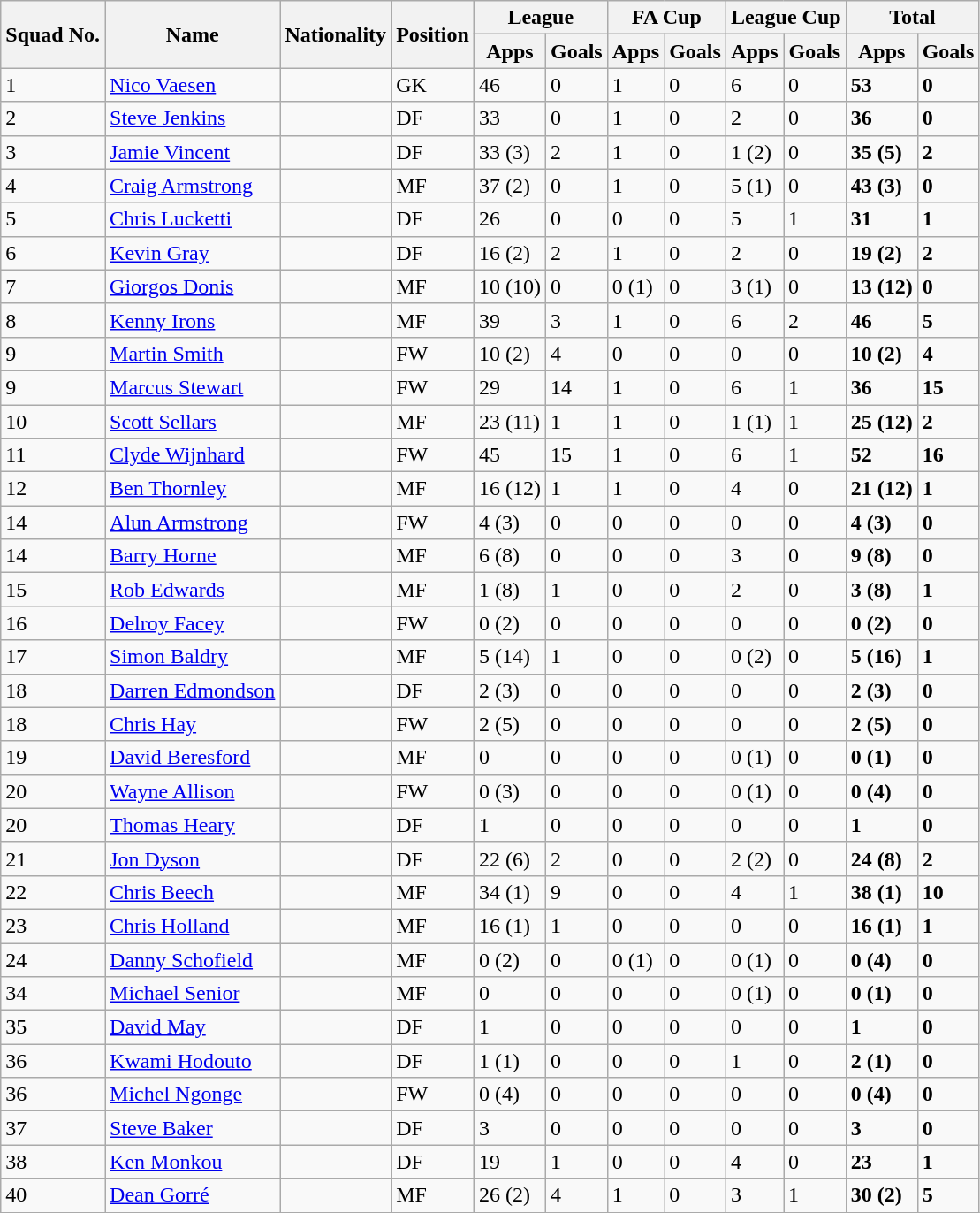<table class="wikitable sortable">
<tr>
<th scope=col rowspan=2>Squad No.</th>
<th scope=col rowspan=2>Name</th>
<th scope=col rowspan=2>Nationality</th>
<th scope=col rowspan=2>Position</th>
<th colspan=2>League</th>
<th colspan=2>FA Cup</th>
<th colspan=2>League Cup</th>
<th colspan=2>Total</th>
</tr>
<tr>
<th>Apps</th>
<th>Goals</th>
<th>Apps</th>
<th>Goals</th>
<th>Apps</th>
<th>Goals</th>
<th>Apps</th>
<th>Goals</th>
</tr>
<tr>
<td>1</td>
<td><a href='#'>Nico Vaesen</a></td>
<td></td>
<td>GK</td>
<td>46</td>
<td>0</td>
<td>1</td>
<td>0</td>
<td>6</td>
<td>0</td>
<td><strong>53</strong></td>
<td><strong>0</strong></td>
</tr>
<tr>
<td>2</td>
<td><a href='#'>Steve Jenkins</a></td>
<td></td>
<td>DF</td>
<td>33</td>
<td>0</td>
<td>1</td>
<td>0</td>
<td>2</td>
<td>0</td>
<td><strong>36</strong></td>
<td><strong>0</strong></td>
</tr>
<tr>
<td>3</td>
<td><a href='#'>Jamie Vincent</a></td>
<td></td>
<td>DF</td>
<td>33 (3)</td>
<td>2</td>
<td>1</td>
<td>0</td>
<td>1 (2)</td>
<td>0</td>
<td><strong>35 (5)</strong></td>
<td><strong>2</strong></td>
</tr>
<tr>
<td>4</td>
<td><a href='#'>Craig Armstrong</a></td>
<td></td>
<td>MF</td>
<td>37 (2)</td>
<td>0</td>
<td>1</td>
<td>0</td>
<td>5 (1)</td>
<td>0</td>
<td><strong>43 (3)</strong></td>
<td><strong>0</strong></td>
</tr>
<tr>
<td>5</td>
<td><a href='#'>Chris Lucketti</a></td>
<td></td>
<td>DF</td>
<td>26</td>
<td>0</td>
<td>0</td>
<td>0</td>
<td>5</td>
<td>1</td>
<td><strong>31</strong></td>
<td><strong>1</strong></td>
</tr>
<tr>
<td>6</td>
<td><a href='#'>Kevin Gray</a></td>
<td></td>
<td>DF</td>
<td>16 (2)</td>
<td>2</td>
<td>1</td>
<td>0</td>
<td>2</td>
<td>0</td>
<td><strong>19 (2)</strong></td>
<td><strong>2</strong></td>
</tr>
<tr>
<td>7</td>
<td><a href='#'>Giorgos Donis</a></td>
<td></td>
<td>MF</td>
<td>10 (10)</td>
<td>0</td>
<td>0 (1)</td>
<td>0</td>
<td>3 (1)</td>
<td>0</td>
<td><strong>13 (12)</strong></td>
<td><strong>0</strong></td>
</tr>
<tr>
<td>8</td>
<td><a href='#'>Kenny Irons</a></td>
<td></td>
<td>MF</td>
<td>39</td>
<td>3</td>
<td>1</td>
<td>0</td>
<td>6</td>
<td>2</td>
<td><strong>46</strong></td>
<td><strong>5</strong></td>
</tr>
<tr>
<td>9</td>
<td><a href='#'>Martin Smith</a></td>
<td></td>
<td>FW</td>
<td>10 (2)</td>
<td>4</td>
<td>0</td>
<td>0</td>
<td>0</td>
<td>0</td>
<td><strong>10 (2)</strong></td>
<td><strong>4</strong></td>
</tr>
<tr>
<td>9</td>
<td><a href='#'>Marcus Stewart</a></td>
<td></td>
<td>FW</td>
<td>29</td>
<td>14</td>
<td>1</td>
<td>0</td>
<td>6</td>
<td>1</td>
<td><strong>36</strong></td>
<td><strong>15</strong></td>
</tr>
<tr>
<td>10</td>
<td><a href='#'>Scott Sellars</a></td>
<td></td>
<td>MF</td>
<td>23 (11)</td>
<td>1</td>
<td>1</td>
<td>0</td>
<td>1 (1)</td>
<td>1</td>
<td><strong>25 (12)</strong></td>
<td><strong>2</strong></td>
</tr>
<tr>
<td>11</td>
<td><a href='#'>Clyde Wijnhard</a></td>
<td></td>
<td>FW</td>
<td>45</td>
<td>15</td>
<td>1</td>
<td>0</td>
<td>6</td>
<td>1</td>
<td><strong>52</strong></td>
<td><strong>16</strong></td>
</tr>
<tr>
<td>12</td>
<td><a href='#'>Ben Thornley</a></td>
<td></td>
<td>MF</td>
<td>16 (12)</td>
<td>1</td>
<td>1</td>
<td>0</td>
<td>4</td>
<td>0</td>
<td><strong>21 (12)</strong></td>
<td><strong>1</strong></td>
</tr>
<tr>
<td>14</td>
<td><a href='#'>Alun Armstrong</a></td>
<td></td>
<td>FW</td>
<td>4 (3)</td>
<td>0</td>
<td>0</td>
<td>0</td>
<td>0</td>
<td>0</td>
<td><strong>4 (3)</strong></td>
<td><strong>0</strong></td>
</tr>
<tr>
<td>14</td>
<td><a href='#'>Barry Horne</a></td>
<td></td>
<td>MF</td>
<td>6 (8)</td>
<td>0</td>
<td>0</td>
<td>0</td>
<td>3</td>
<td>0</td>
<td><strong>9 (8)</strong></td>
<td><strong>0</strong></td>
</tr>
<tr>
<td>15</td>
<td><a href='#'>Rob Edwards</a></td>
<td></td>
<td>MF</td>
<td>1 (8)</td>
<td>1</td>
<td>0</td>
<td>0</td>
<td>2</td>
<td>0</td>
<td><strong>3 (8)</strong></td>
<td><strong>1</strong></td>
</tr>
<tr>
<td>16</td>
<td><a href='#'>Delroy Facey</a></td>
<td></td>
<td>FW</td>
<td>0 (2)</td>
<td>0</td>
<td>0</td>
<td>0</td>
<td>0</td>
<td>0</td>
<td><strong>0 (2)</strong></td>
<td><strong>0</strong></td>
</tr>
<tr>
<td>17</td>
<td><a href='#'>Simon Baldry</a></td>
<td></td>
<td>MF</td>
<td>5 (14)</td>
<td>1</td>
<td>0</td>
<td>0</td>
<td>0 (2)</td>
<td>0</td>
<td><strong>5 (16)</strong></td>
<td><strong>1</strong></td>
</tr>
<tr>
<td>18</td>
<td><a href='#'>Darren Edmondson</a></td>
<td></td>
<td>DF</td>
<td>2 (3)</td>
<td>0</td>
<td>0</td>
<td>0</td>
<td>0</td>
<td>0</td>
<td><strong>2 (3)</strong></td>
<td><strong>0</strong></td>
</tr>
<tr>
<td>18</td>
<td><a href='#'>Chris Hay</a></td>
<td></td>
<td>FW</td>
<td>2 (5)</td>
<td>0</td>
<td>0</td>
<td>0</td>
<td>0</td>
<td>0</td>
<td><strong>2 (5)</strong></td>
<td><strong>0</strong></td>
</tr>
<tr>
<td>19</td>
<td><a href='#'>David Beresford</a></td>
<td></td>
<td>MF</td>
<td>0</td>
<td>0</td>
<td>0</td>
<td>0</td>
<td>0 (1)</td>
<td>0</td>
<td><strong>0 (1)</strong></td>
<td><strong>0</strong></td>
</tr>
<tr>
<td>20</td>
<td><a href='#'>Wayne Allison</a></td>
<td></td>
<td>FW</td>
<td>0 (3)</td>
<td>0</td>
<td>0</td>
<td>0</td>
<td>0 (1)</td>
<td>0</td>
<td><strong>0 (4)</strong></td>
<td><strong>0</strong></td>
</tr>
<tr>
<td>20</td>
<td><a href='#'>Thomas Heary</a></td>
<td></td>
<td>DF</td>
<td>1</td>
<td>0</td>
<td>0</td>
<td>0</td>
<td>0</td>
<td>0</td>
<td><strong>1</strong></td>
<td><strong>0</strong></td>
</tr>
<tr>
<td>21</td>
<td><a href='#'>Jon Dyson</a></td>
<td></td>
<td>DF</td>
<td>22 (6)</td>
<td>2</td>
<td>0</td>
<td>0</td>
<td>2 (2)</td>
<td>0</td>
<td><strong>24 (8)</strong></td>
<td><strong>2</strong></td>
</tr>
<tr>
<td>22</td>
<td><a href='#'>Chris Beech</a></td>
<td></td>
<td>MF</td>
<td>34 (1)</td>
<td>9</td>
<td>0</td>
<td>0</td>
<td>4</td>
<td>1</td>
<td><strong>38 (1)</strong></td>
<td><strong>10</strong></td>
</tr>
<tr>
<td>23</td>
<td><a href='#'>Chris Holland</a></td>
<td></td>
<td>MF</td>
<td>16 (1)</td>
<td>1</td>
<td>0</td>
<td>0</td>
<td>0</td>
<td>0</td>
<td><strong>16 (1)</strong></td>
<td><strong>1</strong></td>
</tr>
<tr>
<td>24</td>
<td><a href='#'>Danny Schofield</a></td>
<td></td>
<td>MF</td>
<td>0 (2)</td>
<td>0</td>
<td>0 (1)</td>
<td>0</td>
<td>0 (1)</td>
<td>0</td>
<td><strong>0 (4)</strong></td>
<td><strong>0</strong></td>
</tr>
<tr>
<td>34</td>
<td><a href='#'>Michael Senior</a></td>
<td></td>
<td>MF</td>
<td>0</td>
<td>0</td>
<td>0</td>
<td>0</td>
<td>0 (1)</td>
<td>0</td>
<td><strong>0 (1)</strong></td>
<td><strong>0</strong></td>
</tr>
<tr>
<td>35</td>
<td><a href='#'>David May</a></td>
<td></td>
<td>DF</td>
<td>1</td>
<td>0</td>
<td>0</td>
<td>0</td>
<td>0</td>
<td>0</td>
<td><strong>1</strong></td>
<td><strong>0</strong></td>
</tr>
<tr>
<td>36</td>
<td><a href='#'>Kwami Hodouto</a></td>
<td></td>
<td>DF</td>
<td>1 (1)</td>
<td>0</td>
<td>0</td>
<td>0</td>
<td>1</td>
<td>0</td>
<td><strong>2 (1)</strong></td>
<td><strong>0</strong></td>
</tr>
<tr>
<td>36</td>
<td><a href='#'>Michel Ngonge</a></td>
<td></td>
<td>FW</td>
<td>0 (4)</td>
<td>0</td>
<td>0</td>
<td>0</td>
<td>0</td>
<td>0</td>
<td><strong>0 (4)</strong></td>
<td><strong>0</strong></td>
</tr>
<tr>
<td>37</td>
<td><a href='#'>Steve Baker</a></td>
<td></td>
<td>DF</td>
<td>3</td>
<td>0</td>
<td>0</td>
<td>0</td>
<td>0</td>
<td>0</td>
<td><strong>3</strong></td>
<td><strong>0</strong></td>
</tr>
<tr>
<td>38</td>
<td><a href='#'>Ken Monkou</a></td>
<td></td>
<td>DF</td>
<td>19</td>
<td>1</td>
<td>0</td>
<td>0</td>
<td>4</td>
<td>0</td>
<td><strong>23</strong></td>
<td><strong>1</strong></td>
</tr>
<tr>
<td>40</td>
<td><a href='#'>Dean Gorré</a></td>
<td></td>
<td>MF</td>
<td>26 (2)</td>
<td>4</td>
<td>1</td>
<td>0</td>
<td>3</td>
<td>1</td>
<td><strong>30 (2)</strong></td>
<td><strong>5</strong></td>
</tr>
<tr>
</tr>
</table>
